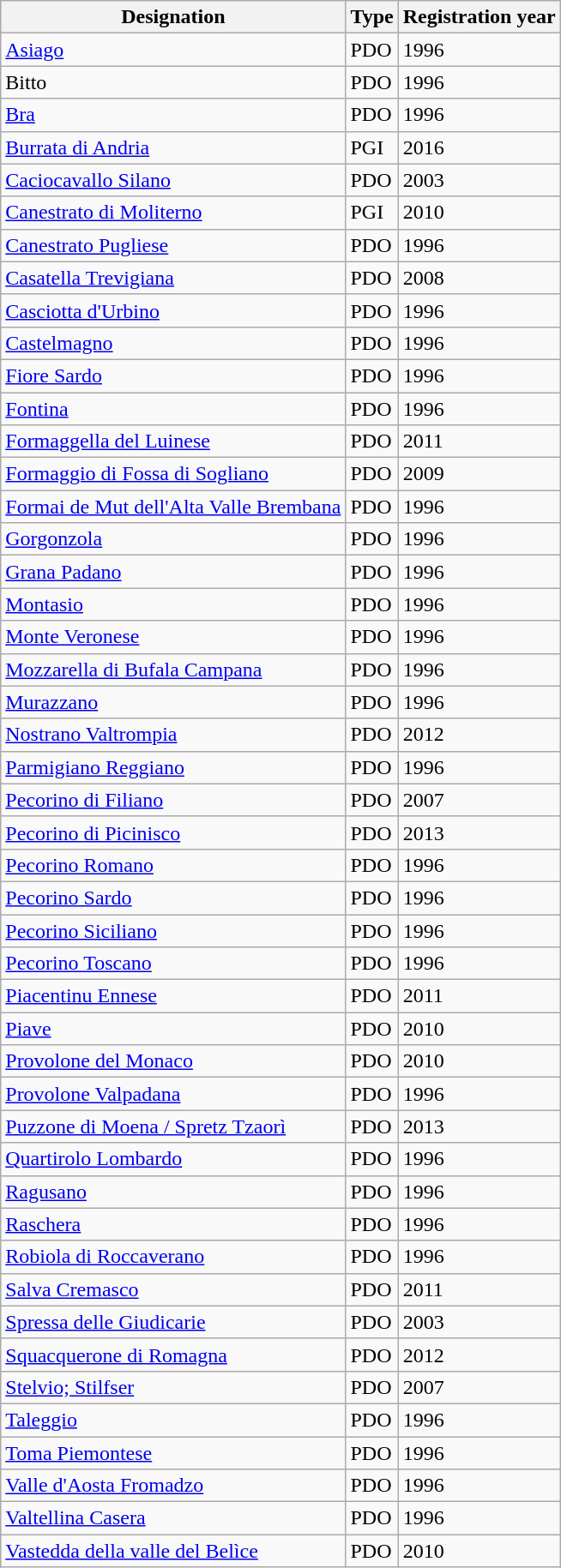<table class="wikitable">
<tr>
<th>Designation</th>
<th>Type</th>
<th>Registration year</th>
</tr>
<tr>
<td><a href='#'>Asiago</a></td>
<td>PDO</td>
<td>1996</td>
</tr>
<tr>
<td>Bitto</td>
<td>PDO</td>
<td>1996</td>
</tr>
<tr>
<td><a href='#'>Bra</a></td>
<td>PDO</td>
<td>1996</td>
</tr>
<tr>
<td><a href='#'>Burrata di Andria</a></td>
<td>PGI</td>
<td>2016</td>
</tr>
<tr>
<td><a href='#'>Caciocavallo Silano</a></td>
<td>PDO</td>
<td>2003</td>
</tr>
<tr>
<td><a href='#'>Canestrato di Moliterno</a></td>
<td>PGI</td>
<td>2010</td>
</tr>
<tr>
<td><a href='#'>Canestrato Pugliese</a></td>
<td>PDO</td>
<td>1996</td>
</tr>
<tr>
<td><a href='#'>Casatella Trevigiana</a></td>
<td>PDO</td>
<td>2008</td>
</tr>
<tr>
<td><a href='#'>Casciotta d'Urbino</a></td>
<td>PDO</td>
<td>1996</td>
</tr>
<tr>
<td><a href='#'>Castelmagno</a></td>
<td>PDO</td>
<td>1996</td>
</tr>
<tr>
<td><a href='#'>Fiore Sardo</a></td>
<td>PDO</td>
<td>1996</td>
</tr>
<tr>
<td><a href='#'>Fontina</a></td>
<td>PDO</td>
<td>1996</td>
</tr>
<tr>
<td><a href='#'>Formaggella del Luinese</a></td>
<td>PDO</td>
<td>2011</td>
</tr>
<tr>
<td><a href='#'>Formaggio di Fossa di Sogliano</a></td>
<td>PDO</td>
<td>2009</td>
</tr>
<tr>
<td><a href='#'>Formai de Mut dell'Alta Valle Brembana</a></td>
<td>PDO</td>
<td>1996</td>
</tr>
<tr>
<td><a href='#'>Gorgonzola</a></td>
<td>PDO</td>
<td>1996</td>
</tr>
<tr>
<td><a href='#'>Grana Padano</a></td>
<td>PDO</td>
<td>1996</td>
</tr>
<tr>
<td><a href='#'>Montasio</a></td>
<td>PDO</td>
<td>1996</td>
</tr>
<tr>
<td><a href='#'>Monte Veronese</a></td>
<td>PDO</td>
<td>1996</td>
</tr>
<tr>
<td><a href='#'>Mozzarella di Bufala Campana</a></td>
<td>PDO</td>
<td>1996</td>
</tr>
<tr>
<td><a href='#'>Murazzano</a></td>
<td>PDO</td>
<td>1996</td>
</tr>
<tr>
<td><a href='#'>Nostrano Valtrompia</a></td>
<td>PDO</td>
<td>2012</td>
</tr>
<tr>
<td><a href='#'>Parmigiano Reggiano</a></td>
<td>PDO</td>
<td>1996</td>
</tr>
<tr>
<td><a href='#'>Pecorino di Filiano</a></td>
<td>PDO</td>
<td>2007</td>
</tr>
<tr>
<td><a href='#'>Pecorino di Picinisco</a></td>
<td>PDO</td>
<td>2013</td>
</tr>
<tr>
<td><a href='#'>Pecorino Romano</a></td>
<td>PDO</td>
<td>1996</td>
</tr>
<tr>
<td><a href='#'>Pecorino Sardo</a></td>
<td>PDO</td>
<td>1996</td>
</tr>
<tr>
<td><a href='#'>Pecorino Siciliano</a></td>
<td>PDO</td>
<td>1996</td>
</tr>
<tr>
<td><a href='#'>Pecorino Toscano</a></td>
<td>PDO</td>
<td>1996</td>
</tr>
<tr>
<td><a href='#'>Piacentinu Ennese</a></td>
<td>PDO</td>
<td>2011</td>
</tr>
<tr>
<td><a href='#'>Piave</a></td>
<td>PDO</td>
<td>2010</td>
</tr>
<tr>
<td><a href='#'>Provolone del Monaco</a></td>
<td>PDO</td>
<td>2010</td>
</tr>
<tr>
<td><a href='#'>Provolone Valpadana</a></td>
<td>PDO</td>
<td>1996</td>
</tr>
<tr>
<td><a href='#'>Puzzone di Moena / Spretz Tzaorì</a></td>
<td>PDO</td>
<td>2013</td>
</tr>
<tr>
<td><a href='#'>Quartirolo Lombardo</a></td>
<td>PDO</td>
<td>1996</td>
</tr>
<tr>
<td><a href='#'>Ragusano</a></td>
<td>PDO</td>
<td>1996</td>
</tr>
<tr>
<td><a href='#'>Raschera</a></td>
<td>PDO</td>
<td>1996</td>
</tr>
<tr>
<td><a href='#'>Robiola di Roccaverano</a></td>
<td>PDO</td>
<td>1996</td>
</tr>
<tr>
<td><a href='#'>Salva Cremasco</a></td>
<td>PDO</td>
<td>2011</td>
</tr>
<tr>
<td><a href='#'>Spressa delle Giudicarie</a></td>
<td>PDO</td>
<td>2003</td>
</tr>
<tr>
<td><a href='#'>Squacquerone di Romagna</a></td>
<td>PDO</td>
<td>2012</td>
</tr>
<tr>
<td><a href='#'>Stelvio; Stilfser</a></td>
<td>PDO</td>
<td>2007</td>
</tr>
<tr>
<td><a href='#'>Taleggio</a></td>
<td>PDO</td>
<td>1996</td>
</tr>
<tr>
<td><a href='#'>Toma Piemontese</a></td>
<td>PDO</td>
<td>1996</td>
</tr>
<tr>
<td><a href='#'>Valle d'Aosta Fromadzo</a></td>
<td>PDO</td>
<td>1996</td>
</tr>
<tr>
<td><a href='#'>Valtellina Casera</a></td>
<td>PDO</td>
<td>1996</td>
</tr>
<tr>
<td><a href='#'>Vastedda della valle del Belìce</a></td>
<td>PDO</td>
<td>2010</td>
</tr>
</table>
